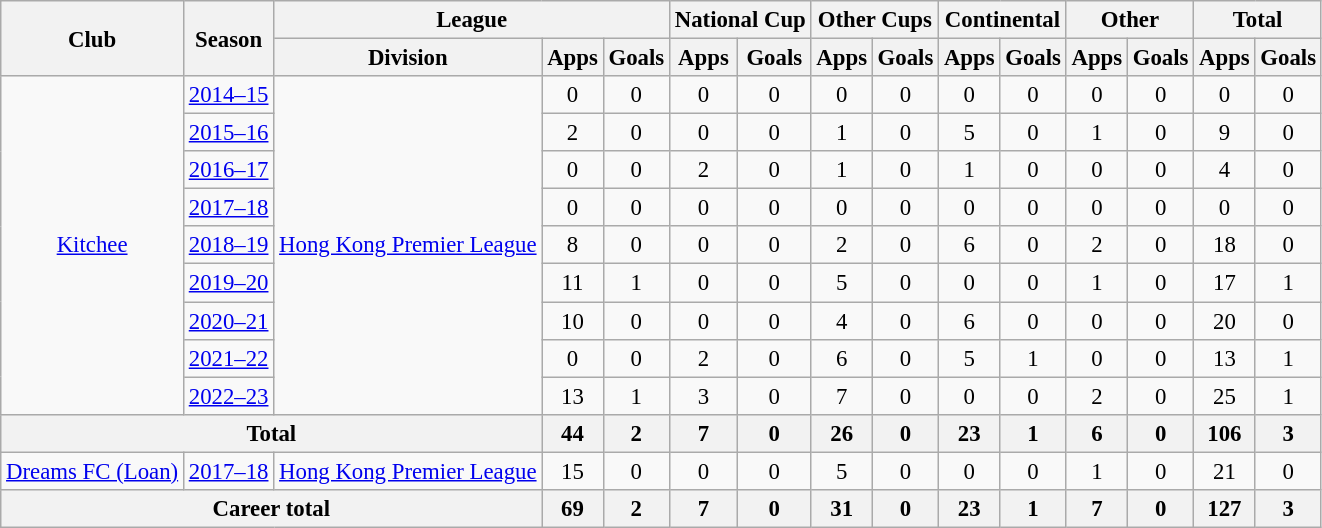<table class="wikitable" style="font-size:95%; text-align: center">
<tr>
<th rowspan="2">Club</th>
<th rowspan="2">Season</th>
<th colspan="3">League</th>
<th colspan="2">National Cup</th>
<th colspan="2">Other Cups</th>
<th colspan="2">Continental</th>
<th colspan="2">Other</th>
<th colspan="2">Total</th>
</tr>
<tr>
<th>Division</th>
<th>Apps</th>
<th>Goals</th>
<th>Apps</th>
<th>Goals</th>
<th>Apps</th>
<th>Goals</th>
<th>Apps</th>
<th>Goals</th>
<th>Apps</th>
<th>Goals</th>
<th>Apps</th>
<th>Goals</th>
</tr>
<tr>
<td rowspan="9"><a href='#'>Kitchee</a></td>
<td><a href='#'>2014–15</a></td>
<td rowspan="9"><a href='#'>Hong Kong Premier League</a></td>
<td>0</td>
<td>0</td>
<td>0</td>
<td>0</td>
<td>0</td>
<td>0</td>
<td>0</td>
<td>0</td>
<td>0</td>
<td>0</td>
<td>0</td>
<td>0</td>
</tr>
<tr>
<td><a href='#'>2015–16</a></td>
<td>2</td>
<td>0</td>
<td>0</td>
<td>0</td>
<td>1</td>
<td>0</td>
<td>5</td>
<td>0</td>
<td>1</td>
<td>0</td>
<td>9</td>
<td>0</td>
</tr>
<tr>
<td><a href='#'>2016–17</a></td>
<td>0</td>
<td>0</td>
<td>2</td>
<td>0</td>
<td>1</td>
<td>0</td>
<td>1</td>
<td>0</td>
<td>0</td>
<td>0</td>
<td>4</td>
<td>0</td>
</tr>
<tr>
<td><a href='#'>2017–18</a></td>
<td>0</td>
<td>0</td>
<td>0</td>
<td>0</td>
<td>0</td>
<td>0</td>
<td>0</td>
<td>0</td>
<td>0</td>
<td>0</td>
<td>0</td>
<td>0</td>
</tr>
<tr>
<td><a href='#'>2018–19</a></td>
<td>8</td>
<td>0</td>
<td>0</td>
<td>0</td>
<td>2</td>
<td>0</td>
<td>6</td>
<td>0</td>
<td>2</td>
<td>0</td>
<td>18</td>
<td>0</td>
</tr>
<tr>
<td><a href='#'>2019–20</a></td>
<td>11</td>
<td>1</td>
<td>0</td>
<td>0</td>
<td>5</td>
<td>0</td>
<td>0</td>
<td>0</td>
<td>1</td>
<td>0</td>
<td>17</td>
<td>1</td>
</tr>
<tr>
<td><a href='#'>2020–21</a></td>
<td>10</td>
<td>0</td>
<td>0</td>
<td>0</td>
<td>4</td>
<td>0</td>
<td>6</td>
<td>0</td>
<td>0</td>
<td>0</td>
<td>20</td>
<td>0</td>
</tr>
<tr>
<td><a href='#'>2021–22</a></td>
<td>0</td>
<td>0</td>
<td>2</td>
<td>0</td>
<td>6</td>
<td>0</td>
<td>5</td>
<td>1</td>
<td>0</td>
<td>0</td>
<td>13</td>
<td>1</td>
</tr>
<tr>
<td><a href='#'>2022–23</a></td>
<td>13</td>
<td>1</td>
<td>3</td>
<td>0</td>
<td>7</td>
<td>0</td>
<td>0</td>
<td>0</td>
<td>2</td>
<td>0</td>
<td>25</td>
<td>1</td>
</tr>
<tr>
<th colspan=3>Total</th>
<th>44</th>
<th>2</th>
<th>7</th>
<th>0</th>
<th>26</th>
<th>0</th>
<th>23</th>
<th>1</th>
<th>6</th>
<th>0</th>
<th>106</th>
<th>3</th>
</tr>
<tr>
<td><a href='#'>Dreams FC (Loan)</a></td>
<td><a href='#'>2017–18</a></td>
<td><a href='#'>Hong Kong Premier League</a></td>
<td>15</td>
<td>0</td>
<td>0</td>
<td>0</td>
<td>5</td>
<td>0</td>
<td>0</td>
<td>0</td>
<td>1</td>
<td>0</td>
<td>21</td>
<td>0</td>
</tr>
<tr>
<th colspan=3>Career total</th>
<th>69</th>
<th>2</th>
<th>7</th>
<th>0</th>
<th>31</th>
<th>0</th>
<th>23</th>
<th>1</th>
<th>7</th>
<th>0</th>
<th>127</th>
<th>3</th>
</tr>
</table>
